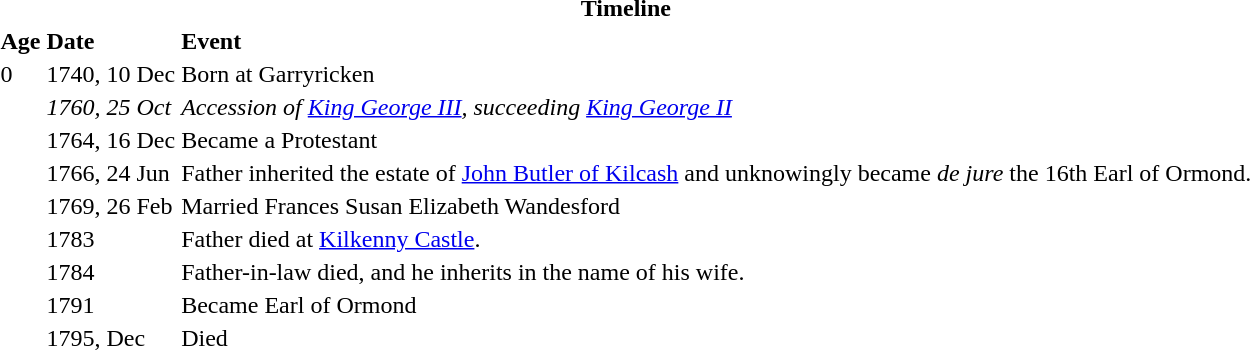<table>
<tr>
<th colspan=3>Timeline</th>
</tr>
<tr>
<th align="left">Age</th>
<th align="left">Date</th>
<th align="left">Event</th>
</tr>
<tr>
<td>0</td>
<td>1740, 10 Dec</td>
<td>Born at Garryricken</td>
</tr>
<tr>
<td></td>
<td><em>1760, 25 Oct</em></td>
<td><em>Accession of <a href='#'>King George III</a>, succeeding <a href='#'>King George II</a></em></td>
</tr>
<tr>
<td></td>
<td>1764, 16 Dec</td>
<td>Became a Protestant</td>
</tr>
<tr>
<td></td>
<td>1766, 24 Jun</td>
<td>Father inherited the estate of <a href='#'>John Butler of Kilcash</a> and unknowingly became <em>de jure</em> the 16th Earl of Ormond.</td>
</tr>
<tr>
<td></td>
<td>1769, 26 Feb</td>
<td>Married Frances Susan Elizabeth Wandesford</td>
</tr>
<tr>
<td></td>
<td>1783</td>
<td>Father died at <a href='#'>Kilkenny Castle</a>.</td>
</tr>
<tr>
<td></td>
<td>1784</td>
<td>Father-in-law died, and he inherits in the name of his wife.</td>
</tr>
<tr>
<td></td>
<td>1791</td>
<td>Became Earl of Ormond</td>
</tr>
<tr>
<td></td>
<td>1795, Dec</td>
<td>Died</td>
</tr>
</table>
